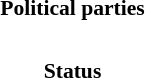<table class="toccolours" style="font-size:90%" width="250">
<tr>
<th>Political parties</th>
</tr>
<tr>
<td><br>


</td>
</tr>
<tr>
<th>Status</th>
</tr>
<tr>
<td></td>
</tr>
</table>
